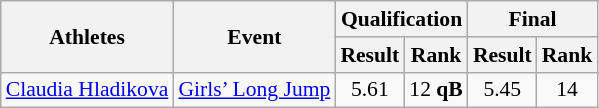<table class="wikitable" style="font-size:90%;">
<tr>
<th rowspan=2>Athletes</th>
<th rowspan=2>Event</th>
<th colspan=2>Qualification</th>
<th colspan=2>Final</th>
</tr>
<tr>
<th>Result</th>
<th>Rank</th>
<th>Result</th>
<th>Rank</th>
</tr>
<tr>
<td><a href='#'>Claudia Hladikova</a></td>
<td><a href='#'>Girls’ Long Jump</a></td>
<td align=center>5.61</td>
<td align=center>12 <strong>qB</strong></td>
<td align=center>5.45</td>
<td align=center>14</td>
</tr>
</table>
